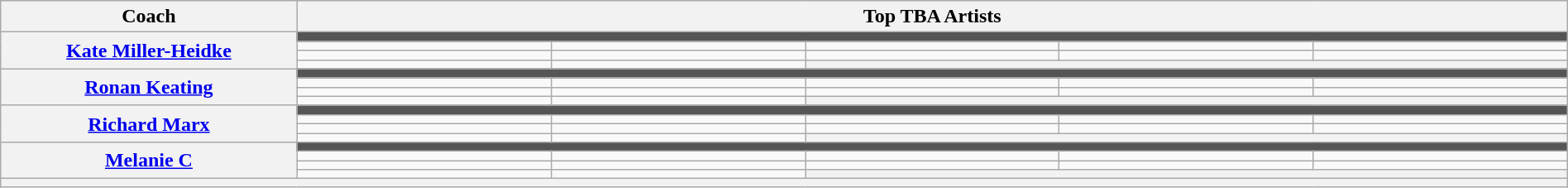<table class="wikitable" style="text-align:center; width:100%">
<tr>
<th style="width:14%">Coach</th>
<th colspan="5">Top TBA Artists</th>
</tr>
<tr>
<th rowspan="4"><a href='#'>Kate Miller-Heidke</a></th>
<td colspan="5" style="background:#555"></td>
</tr>
<tr>
<td></td>
<td style="background:#"; width="12%"></td>
<td style="background:#"; width="12%"></td>
<td style="background:#"; width="12%"></td>
<td style="background:#"; width="12%"></td>
</tr>
<tr>
<td style="background:#"; width="12%"></td>
<td style="background:#"; width="12%"></td>
<td></td>
<td></td>
<td></td>
</tr>
<tr>
<td></td>
<td></td>
<th colspan=3></th>
</tr>
<tr>
<th rowspan="4"><a href='#'>Ronan Keating</a></th>
<td colspan="5" style="background:#555"></td>
</tr>
<tr>
<td></td>
<td></td>
<td></td>
<td></td>
<td></td>
</tr>
<tr>
<td></td>
<td></td>
<td></td>
<td></td>
<td></td>
</tr>
<tr>
<td></td>
<td></td>
<th colspan=3></th>
</tr>
<tr>
<th rowspan="4"><a href='#'>Richard Marx</a></th>
<td colspan="5" style="background:#555"></td>
</tr>
<tr>
<td></td>
<td></td>
<td></td>
<td></td>
<td></td>
</tr>
<tr>
<td></td>
<td></td>
<td></td>
<td></td>
<td></td>
</tr>
<tr>
<td></td>
<td></td>
<th colspan=3></th>
</tr>
<tr>
<th rowspan="4"><a href='#'>Melanie C</a></th>
<td colspan="5" style="background:#555"></td>
</tr>
<tr>
<td></td>
<td></td>
<td></td>
<td></td>
<td></td>
</tr>
<tr>
<td></td>
<td></td>
<td></td>
<td></td>
<td></td>
</tr>
<tr>
<td></td>
<td></td>
<th colspan=3></th>
</tr>
<tr>
<th colspan="6" style="font-size:95%; line-height:14px"></th>
</tr>
</table>
